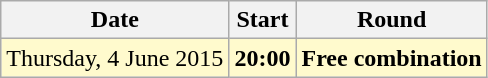<table class="wikitable">
<tr>
<th>Date</th>
<th>Start</th>
<th>Round</th>
</tr>
<tr style="background:lemonchiffon;">
<td>Thursday, 4 June 2015</td>
<td><strong>20:00</strong></td>
<td><strong>Free combination</strong></td>
</tr>
</table>
